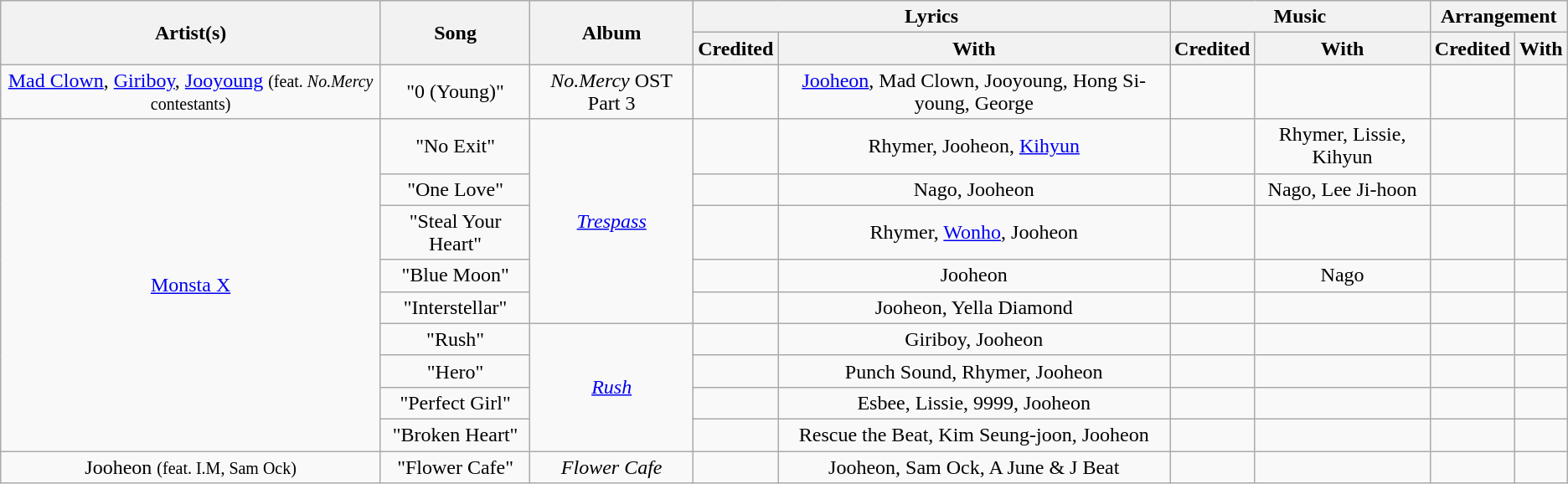<table class="wikitable" style="text-align: center;">
<tr>
<th rowspan="2">Artist(s)</th>
<th rowspan="2">Song</th>
<th rowspan="2">Album</th>
<th colspan="2">Lyrics</th>
<th colspan="2">Music</th>
<th colspan="2">Arrangement</th>
</tr>
<tr>
<th>Credited</th>
<th>With</th>
<th>Credited</th>
<th>With</th>
<th>Credited</th>
<th>With</th>
</tr>
<tr>
<td><a href='#'>Mad Clown</a>, <a href='#'>Giriboy</a>, <a href='#'>Jooyoung</a> <small>(feat. <em>No.Mercy</em> contestants)</small></td>
<td>"0 (Young)"</td>
<td><em>No.Mercy</em> OST Part 3</td>
<td></td>
<td><a href='#'>Jooheon</a>, Mad Clown, Jooyoung, Hong Si-young, George</td>
<td></td>
<td></td>
<td></td>
<td></td>
</tr>
<tr>
<td rowspan="9"><a href='#'>Monsta X</a></td>
<td>"No Exit"</td>
<td rowspan="5"><em><a href='#'>Trespass</a></em></td>
<td></td>
<td>Rhymer, Jooheon, <a href='#'>Kihyun</a></td>
<td></td>
<td>Rhymer, Lissie, Kihyun</td>
<td></td>
<td></td>
</tr>
<tr>
<td>"One Love"</td>
<td></td>
<td>Nago, Jooheon</td>
<td></td>
<td>Nago, Lee Ji-hoon</td>
<td></td>
<td></td>
</tr>
<tr>
<td>"Steal Your Heart"</td>
<td></td>
<td>Rhymer, <a href='#'>Wonho</a>, Jooheon</td>
<td></td>
<td></td>
<td></td>
<td></td>
</tr>
<tr>
<td>"Blue Moon"</td>
<td></td>
<td>Jooheon</td>
<td></td>
<td>Nago</td>
<td></td>
<td></td>
</tr>
<tr>
<td>"Interstellar"</td>
<td></td>
<td>Jooheon, Yella Diamond</td>
<td></td>
<td></td>
<td></td>
<td></td>
</tr>
<tr>
<td>"Rush"</td>
<td rowspan="4"><em><a href='#'>Rush</a></em></td>
<td></td>
<td>Giriboy, Jooheon</td>
<td></td>
<td></td>
<td></td>
<td></td>
</tr>
<tr>
<td>"Hero"</td>
<td></td>
<td>Punch Sound, Rhymer, Jooheon</td>
<td></td>
<td></td>
<td></td>
<td></td>
</tr>
<tr>
<td>"Perfect Girl"</td>
<td></td>
<td>Esbee, Lissie, 9999, Jooheon</td>
<td></td>
<td></td>
<td></td>
<td></td>
</tr>
<tr>
<td>"Broken Heart"</td>
<td></td>
<td>Rescue the Beat, Kim Seung-joon, Jooheon</td>
<td></td>
<td></td>
<td></td>
<td></td>
</tr>
<tr>
<td>Jooheon <small>(feat. I.M, Sam Ock)</small></td>
<td>"Flower Cafe"</td>
<td><em>Flower Cafe</em></td>
<td></td>
<td>Jooheon, Sam Ock, A June & J Beat</td>
<td></td>
<td></td>
<td></td>
<td></td>
</tr>
</table>
